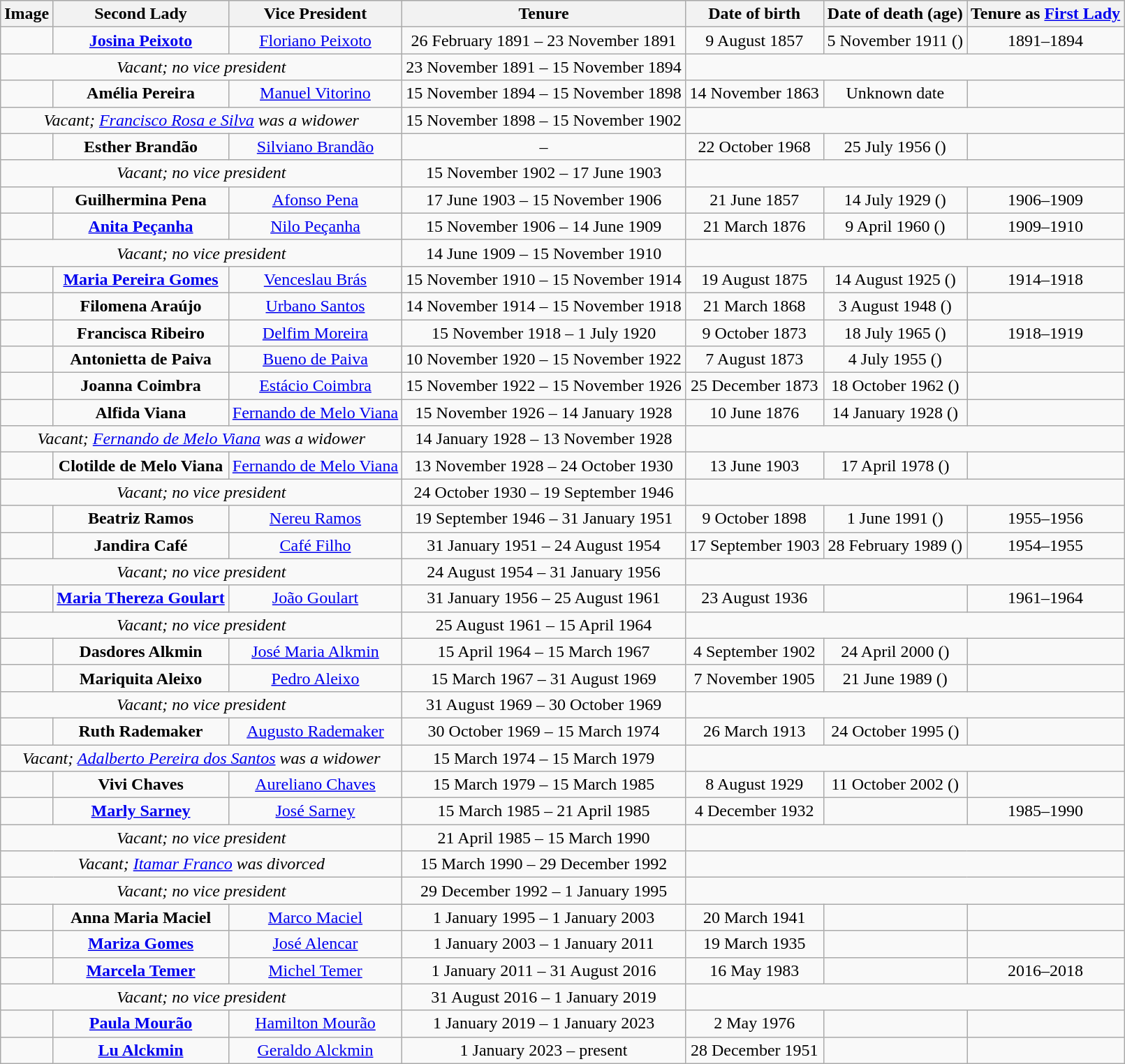<table class="sortable wikitable" style="text-align:center;">
<tr style="background:#cccccc">
<th class="unsortable">Image</th>
<th>Second Lady</th>
<th>Vice President<br></th>
<th class="unsortable">Tenure</th>
<th>Date of birth</th>
<th>Date of death (age)</th>
<th>Tenure as <a href='#'>First Lady</a></th>
</tr>
<tr>
<td></td>
<td><strong><a href='#'>Josina Peixoto</a></strong></td>
<td><a href='#'>Floriano Peixoto</a><br></td>
<td>26 February 1891 – 23 November 1891</td>
<td>9 August 1857</td>
<td>5 November 1911 ()</td>
<td>1891–1894</td>
</tr>
<tr>
<td colspan=3><em>Vacant; no vice president</em></td>
<td>23 November 1891 – 15 November 1894</td>
<td colspan=3></td>
</tr>
<tr>
<td></td>
<td><strong>Amélia Pereira</strong></td>
<td><a href='#'>Manuel Vitorino</a><br></td>
<td>15 November 1894 – 15 November 1898</td>
<td>14 November 1863</td>
<td>Unknown date</td>
<td></td>
</tr>
<tr>
<td colspan=3><em>Vacant; <a href='#'>Francisco Rosa e Silva</a> was a widower</em></td>
<td>15 November 1898 – 15 November 1902</td>
<td colspan=3></td>
</tr>
<tr>
<td></td>
<td><strong>Esther Brandão</strong></td>
<td><a href='#'>Silviano Brandão</a><br></td>
<td>–</td>
<td>22 October 1968</td>
<td>25 July 1956 ()</td>
<td></td>
</tr>
<tr>
<td colspan=3><em>Vacant; no vice president</em></td>
<td>15 November 1902 – 17 June 1903</td>
<td colspan=3></td>
</tr>
<tr>
<td></td>
<td><strong>Guilhermina Pena</strong></td>
<td><a href='#'>Afonso Pena</a><br></td>
<td>17 June 1903 – 15 November 1906</td>
<td>21 June 1857</td>
<td>14 July 1929 ()</td>
<td>1906–1909</td>
</tr>
<tr>
<td></td>
<td><strong><a href='#'>Anita Peçanha</a></strong></td>
<td><a href='#'>Nilo Peçanha</a><br></td>
<td>15 November 1906 – 14 June 1909</td>
<td>21 March 1876</td>
<td>9 April 1960 ()</td>
<td>1909–1910</td>
</tr>
<tr>
<td colspan=3><em>Vacant; no vice president</em></td>
<td>14 June 1909 – 15 November 1910</td>
<td colspan=3></td>
</tr>
<tr>
<td></td>
<td><strong><a href='#'>Maria Pereira Gomes</a></strong></td>
<td><a href='#'>Venceslau Brás</a><br></td>
<td>15 November 1910 – 15 November 1914</td>
<td>19 August 1875</td>
<td>14 August 1925 ()</td>
<td>1914–1918</td>
</tr>
<tr>
<td></td>
<td><strong>Filomena Araújo</strong></td>
<td><a href='#'>Urbano Santos</a><br></td>
<td>14 November 1914 – 15 November 1918</td>
<td>21 March 1868</td>
<td>3 August 1948 ()</td>
<td></td>
</tr>
<tr>
<td></td>
<td><strong>Francisca Ribeiro</strong></td>
<td><a href='#'>Delfim Moreira</a><br></td>
<td>15 November 1918 – 1 July 1920</td>
<td>9 October 1873</td>
<td>18 July 1965 ()</td>
<td>1918–1919</td>
</tr>
<tr>
<td></td>
<td><strong>Antonietta de Paiva</strong></td>
<td><a href='#'>Bueno de Paiva</a><br></td>
<td>10 November 1920 – 15 November 1922</td>
<td>7 August 1873</td>
<td>4 July 1955 ()</td>
<td></td>
</tr>
<tr>
<td></td>
<td><strong>Joanna Coimbra</strong></td>
<td><a href='#'>Estácio Coimbra</a><br></td>
<td>15 November 1922 – 15 November 1926</td>
<td>25 December 1873</td>
<td>18 October 1962 ()</td>
<td></td>
</tr>
<tr>
<td></td>
<td><strong>Alfida Viana</strong></td>
<td><a href='#'>Fernando de Melo Viana</a><br></td>
<td>15 November 1926 – 14 January 1928</td>
<td>10 June 1876</td>
<td>14 January 1928 ()</td>
<td></td>
</tr>
<tr>
<td colspan=3><em>Vacant; <a href='#'>Fernando de Melo Viana</a> was a widower</em></td>
<td>14 January 1928 – 13 November 1928</td>
<td colspan=3></td>
</tr>
<tr>
<td></td>
<td><strong>Clotilde de Melo Viana</strong></td>
<td><a href='#'>Fernando de Melo Viana</a><br></td>
<td>13 November 1928 – 24 October 1930</td>
<td>13 June 1903</td>
<td>17 April 1978 ()</td>
<td></td>
</tr>
<tr>
<td colspan=3><em>Vacant; no vice president</em></td>
<td>24 October 1930 – 19 September 1946</td>
<td colspan=3></td>
</tr>
<tr>
<td></td>
<td><strong>Beatriz Ramos</strong></td>
<td><a href='#'>Nereu Ramos</a><br></td>
<td>19 September 1946 – 31 January 1951</td>
<td>9 October 1898</td>
<td>1 June 1991 ()</td>
<td>1955–1956</td>
</tr>
<tr>
<td></td>
<td><strong>Jandira Café</strong></td>
<td><a href='#'>Café Filho</a><br></td>
<td>31 January 1951 – 24 August 1954</td>
<td>17 September 1903</td>
<td>28 February 1989 ()</td>
<td>1954–1955</td>
</tr>
<tr>
<td colspan=3><em>Vacant; no vice president</em></td>
<td>24 August 1954 – 31 January 1956</td>
<td colspan=3></td>
</tr>
<tr>
<td></td>
<td><strong><a href='#'>Maria Thereza Goulart</a></strong></td>
<td><a href='#'>João Goulart</a><br></td>
<td>31 January 1956 – 25 August 1961</td>
<td>23 August 1936</td>
<td></td>
<td>1961–1964</td>
</tr>
<tr>
<td colspan=3><em>Vacant; no vice president</em></td>
<td>25 August 1961 – 15 April 1964</td>
<td colspan=3></td>
</tr>
<tr>
<td></td>
<td><strong>Dasdores Alkmin</strong></td>
<td><a href='#'>José Maria Alkmin</a><br></td>
<td>15 April 1964 – 15 March 1967</td>
<td>4 September 1902</td>
<td>24 April 2000 ()</td>
<td></td>
</tr>
<tr>
<td></td>
<td><strong>Mariquita Aleixo</strong></td>
<td><a href='#'>Pedro Aleixo</a><br></td>
<td>15 March 1967 – 31 August 1969</td>
<td>7 November 1905</td>
<td>21 June 1989 ()</td>
<td></td>
</tr>
<tr>
<td colspan=3><em>Vacant; no vice president</em></td>
<td>31 August 1969 – 30 October 1969</td>
<td colspan=3></td>
</tr>
<tr>
<td></td>
<td><strong>Ruth Rademaker</strong></td>
<td><a href='#'>Augusto Rademaker</a><br></td>
<td>30 October 1969 – 15 March 1974</td>
<td>26 March 1913</td>
<td>24 October 1995 ()</td>
<td></td>
</tr>
<tr>
<td colspan=3><em>Vacant; <a href='#'>Adalberto Pereira dos Santos</a> was a widower</em></td>
<td>15 March 1974 – 15 March 1979</td>
<td colspan=3></td>
</tr>
<tr>
<td></td>
<td><strong>Vivi Chaves</strong></td>
<td><a href='#'>Aureliano Chaves</a><br></td>
<td>15 March 1979 – 15 March 1985</td>
<td>8 August 1929</td>
<td>11 October 2002 ()</td>
<td></td>
</tr>
<tr>
<td></td>
<td><strong><a href='#'>Marly Sarney</a></strong></td>
<td><a href='#'>José Sarney</a><br></td>
<td>15 March 1985 – 21 April 1985</td>
<td>4 December 1932</td>
<td></td>
<td>1985–1990</td>
</tr>
<tr>
<td colspan=3><em>Vacant; no vice president</em></td>
<td>21 April 1985 – 15 March 1990</td>
<td colspan=3></td>
</tr>
<tr>
<td colspan=3><em>Vacant; <a href='#'>Itamar Franco</a> was divorced</em></td>
<td>15 March 1990 – 29 December 1992</td>
<td colspan=3></td>
</tr>
<tr>
<td colspan=3><em>Vacant; no vice president</em></td>
<td>29 December 1992 – 1 January 1995</td>
<td colspan=3></td>
</tr>
<tr>
<td></td>
<td><strong>Anna Maria Maciel</strong></td>
<td><a href='#'>Marco Maciel</a><br></td>
<td>1 January 1995 – 1 January 2003</td>
<td>20 March 1941</td>
<td></td>
<td></td>
</tr>
<tr>
<td></td>
<td><strong><a href='#'>Mariza Gomes</a></strong></td>
<td><a href='#'>José Alencar</a><br></td>
<td>1 January 2003 – 1 January 2011</td>
<td>19 March 1935</td>
<td></td>
<td></td>
</tr>
<tr>
<td></td>
<td><strong><a href='#'>Marcela Temer</a></strong></td>
<td><a href='#'>Michel Temer</a><br></td>
<td>1 January 2011 – 31 August 2016</td>
<td>16 May 1983</td>
<td></td>
<td>2016–2018</td>
</tr>
<tr>
<td colspan=3><em>Vacant; no vice president</em></td>
<td>31 August 2016 – 1 January 2019</td>
<td colspan=3></td>
</tr>
<tr>
<td></td>
<td><strong><a href='#'>Paula Mourão</a></strong></td>
<td><a href='#'>Hamilton Mourão</a><br></td>
<td>1 January 2019 – 1 January 2023</td>
<td>2 May 1976</td>
<td></td>
<td></td>
</tr>
<tr>
<td></td>
<td><strong><a href='#'>Lu Alckmin</a></strong></td>
<td><a href='#'>Geraldo Alckmin</a><br></td>
<td>1 January 2023 – present</td>
<td>28 December 1951</td>
<td></td>
<td></td>
</tr>
</table>
